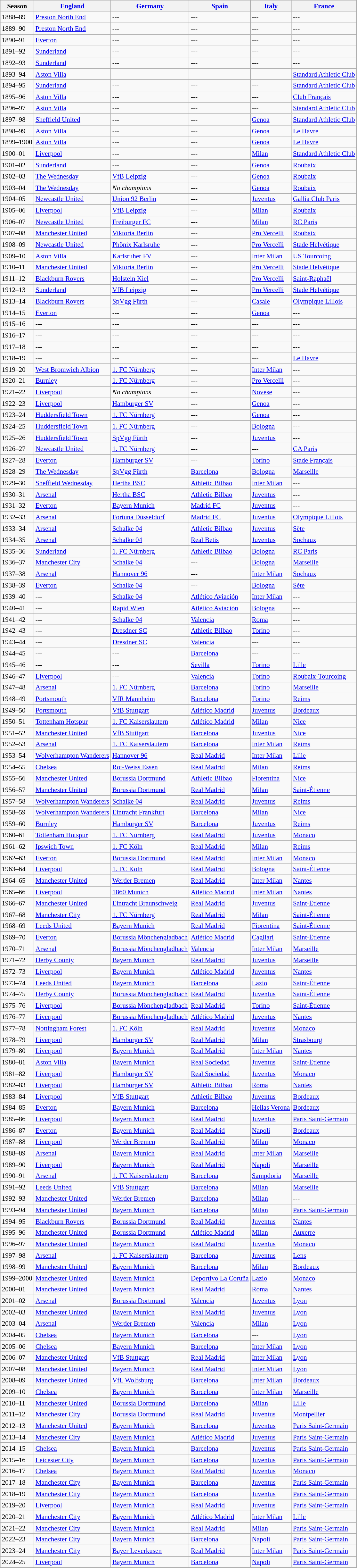<table class="wikitable sortable sticky-table-head" style="text-align:; font-size:88%;">
<tr>
<th>Season</th>
<th> <a href='#'>England</a></th>
<th> <a href='#'>Germany</a></th>
<th> <a href='#'>Spain</a></th>
<th> <a href='#'>Italy</a></th>
<th> <a href='#'>France</a></th>
</tr>
<tr>
<td>1888–89</td>
<td><a href='#'>Preston North End</a></td>
<td>---</td>
<td>---</td>
<td>---</td>
<td>---</td>
</tr>
<tr>
<td>1889–90</td>
<td><a href='#'>Preston North End</a></td>
<td>---</td>
<td>---</td>
<td>---</td>
<td>---</td>
</tr>
<tr>
<td>1890–91</td>
<td><a href='#'>Everton</a></td>
<td>---</td>
<td>---</td>
<td>---</td>
<td>---</td>
</tr>
<tr>
<td>1891–92</td>
<td><a href='#'>Sunderland</a></td>
<td>---</td>
<td>---</td>
<td>---</td>
<td>---</td>
</tr>
<tr>
<td>1892–93</td>
<td><a href='#'>Sunderland</a></td>
<td>---</td>
<td>---</td>
<td>---</td>
<td>---</td>
</tr>
<tr>
<td>1893–94</td>
<td><a href='#'>Aston Villa</a></td>
<td>---</td>
<td>---</td>
<td>---</td>
<td><a href='#'>Standard Athletic Club</a></td>
</tr>
<tr>
<td>1894–95</td>
<td><a href='#'>Sunderland</a></td>
<td>---</td>
<td>---</td>
<td>---</td>
<td><a href='#'>Standard Athletic Club</a></td>
</tr>
<tr>
<td>1895–96</td>
<td><a href='#'>Aston Villa</a></td>
<td>---</td>
<td>---</td>
<td>---</td>
<td><a href='#'>Club Français</a></td>
</tr>
<tr>
<td>1896–97</td>
<td><a href='#'>Aston Villa</a></td>
<td>---</td>
<td>---</td>
<td>---</td>
<td><a href='#'>Standard Athletic Club</a></td>
</tr>
<tr>
<td>1897–98</td>
<td><a href='#'>Sheffield United</a></td>
<td>---</td>
<td>---</td>
<td><a href='#'>Genoa</a></td>
<td><a href='#'>Standard Athletic Club</a></td>
</tr>
<tr>
<td>1898–99</td>
<td><a href='#'>Aston Villa</a></td>
<td>---</td>
<td>---</td>
<td><a href='#'>Genoa</a></td>
<td><a href='#'>Le Havre</a></td>
</tr>
<tr>
<td>1899–1900</td>
<td><a href='#'>Aston Villa</a></td>
<td>---</td>
<td>---</td>
<td><a href='#'>Genoa</a></td>
<td><a href='#'>Le Havre</a></td>
</tr>
<tr>
<td>1900–01</td>
<td><a href='#'>Liverpool</a></td>
<td>---</td>
<td>---</td>
<td><a href='#'>Milan</a></td>
<td><a href='#'>Standard Athletic Club</a></td>
</tr>
<tr>
<td>1901–02</td>
<td><a href='#'>Sunderland</a></td>
<td>---</td>
<td>---</td>
<td><a href='#'>Genoa</a></td>
<td><a href='#'>Roubaix</a></td>
</tr>
<tr>
<td>1902–03</td>
<td><a href='#'>The Wednesday</a></td>
<td><a href='#'>VfB Leipzig</a></td>
<td>---</td>
<td><a href='#'>Genoa</a></td>
<td><a href='#'>Roubaix</a></td>
</tr>
<tr>
<td>1903–04</td>
<td><a href='#'>The Wednesday</a></td>
<td><em>No champions</em></td>
<td>---</td>
<td><a href='#'>Genoa</a></td>
<td><a href='#'>Roubaix</a></td>
</tr>
<tr>
<td>1904–05</td>
<td><a href='#'>Newcastle United</a></td>
<td><a href='#'>Union 92 Berlin</a></td>
<td>---</td>
<td><a href='#'>Juventus</a></td>
<td><a href='#'>Gallia Club Paris</a></td>
</tr>
<tr>
<td>1905–06</td>
<td><a href='#'>Liverpool</a></td>
<td><a href='#'>VfB Leipzig</a></td>
<td>---</td>
<td><a href='#'>Milan</a></td>
<td><a href='#'>Roubaix</a></td>
</tr>
<tr>
<td>1906–07</td>
<td><a href='#'>Newcastle United</a></td>
<td><a href='#'>Freiburger FC</a></td>
<td>---</td>
<td><a href='#'>Milan</a></td>
<td><a href='#'>RC Paris</a></td>
</tr>
<tr>
<td>1907–08</td>
<td><a href='#'>Manchester United</a></td>
<td><a href='#'>Viktoria Berlin</a></td>
<td>---</td>
<td><a href='#'>Pro Vercelli</a></td>
<td><a href='#'>Roubaix</a></td>
</tr>
<tr>
<td>1908–09</td>
<td><a href='#'>Newcastle United</a></td>
<td><a href='#'>Phönix Karlsruhe</a></td>
<td>---</td>
<td><a href='#'>Pro Vercelli</a></td>
<td><a href='#'>Stade Helvétique</a></td>
</tr>
<tr>
<td>1909–10</td>
<td><a href='#'>Aston Villa</a></td>
<td><a href='#'>Karlsruher FV</a></td>
<td>---</td>
<td><a href='#'>Inter Milan</a></td>
<td><a href='#'>US Tourcoing</a></td>
</tr>
<tr>
<td>1910–11</td>
<td><a href='#'>Manchester United</a></td>
<td><a href='#'>Viktoria Berlin</a></td>
<td>---</td>
<td><a href='#'>Pro Vercelli</a></td>
<td><a href='#'>Stade Helvétique</a></td>
</tr>
<tr>
<td>1911–12</td>
<td><a href='#'>Blackburn Rovers</a></td>
<td><a href='#'>Holstein Kiel</a></td>
<td>---</td>
<td><a href='#'>Pro Vercelli</a></td>
<td><a href='#'>Saint-Raphaël</a></td>
</tr>
<tr>
<td>1912–13</td>
<td><a href='#'>Sunderland</a></td>
<td><a href='#'>VfB Leipzig</a></td>
<td>---</td>
<td><a href='#'>Pro Vercelli</a></td>
<td><a href='#'>Stade Helvétique</a></td>
</tr>
<tr>
<td>1913–14</td>
<td><a href='#'>Blackburn Rovers</a></td>
<td><a href='#'>SpVgg Fürth</a></td>
<td>---</td>
<td><a href='#'>Casale</a></td>
<td><a href='#'>Olympique Lillois</a></td>
</tr>
<tr>
<td>1914–15</td>
<td><a href='#'>Everton</a></td>
<td>---</td>
<td>---</td>
<td><a href='#'>Genoa</a></td>
<td>---</td>
</tr>
<tr>
<td>1915–16</td>
<td>---</td>
<td>---</td>
<td>---</td>
<td>---</td>
<td>---</td>
</tr>
<tr>
<td>1916–17</td>
<td>---</td>
<td>---</td>
<td>---</td>
<td>---</td>
<td>---</td>
</tr>
<tr>
<td>1917–18</td>
<td>---</td>
<td>---</td>
<td>---</td>
<td>---</td>
<td>---</td>
</tr>
<tr>
<td>1918–19</td>
<td>---</td>
<td>---</td>
<td>---</td>
<td>---</td>
<td><a href='#'>Le Havre</a></td>
</tr>
<tr>
<td>1919–20</td>
<td><a href='#'>West Bromwich Albion</a></td>
<td><a href='#'>1. FC Nürnberg</a></td>
<td>---</td>
<td><a href='#'>Inter Milan</a></td>
<td>---</td>
</tr>
<tr>
<td>1920–21</td>
<td><a href='#'>Burnley</a></td>
<td><a href='#'>1. FC Nürnberg</a></td>
<td>---</td>
<td><a href='#'>Pro Vercelli</a></td>
<td>---</td>
</tr>
<tr>
<td>1921–22</td>
<td><a href='#'>Liverpool</a></td>
<td><em>No champions</em></td>
<td>---</td>
<td><a href='#'>Novese</a></td>
<td>---</td>
</tr>
<tr>
<td>1922–23</td>
<td><a href='#'>Liverpool</a></td>
<td><a href='#'>Hamburger SV</a></td>
<td>---</td>
<td><a href='#'>Genoa</a></td>
<td>---</td>
</tr>
<tr>
<td>1923–24</td>
<td><a href='#'>Huddersfield Town</a></td>
<td><a href='#'>1. FC Nürnberg</a></td>
<td>---</td>
<td><a href='#'>Genoa</a></td>
<td>---</td>
</tr>
<tr>
<td>1924–25</td>
<td><a href='#'>Huddersfield Town</a></td>
<td><a href='#'>1. FC Nürnberg</a></td>
<td>---</td>
<td><a href='#'>Bologna</a></td>
<td>---</td>
</tr>
<tr>
<td>1925–26</td>
<td><a href='#'>Huddersfield Town</a></td>
<td><a href='#'>SpVgg Fürth</a></td>
<td>---</td>
<td><a href='#'>Juventus</a></td>
<td>---</td>
</tr>
<tr>
<td>1926–27</td>
<td><a href='#'>Newcastle United</a></td>
<td><a href='#'>1. FC Nürnberg</a></td>
<td>---</td>
<td>---</td>
<td><a href='#'>CA Paris</a></td>
</tr>
<tr>
<td>1927–28</td>
<td><a href='#'>Everton</a></td>
<td><a href='#'>Hamburger SV</a></td>
<td>---</td>
<td><a href='#'>Torino</a></td>
<td><a href='#'>Stade Français</a></td>
</tr>
<tr>
<td>1928–29</td>
<td><a href='#'>The Wednesday</a></td>
<td><a href='#'>SpVgg Fürth</a></td>
<td><a href='#'>Barcelona</a></td>
<td><a href='#'>Bologna</a></td>
<td><a href='#'>Marseille</a></td>
</tr>
<tr>
<td>1929–30</td>
<td><a href='#'>Sheffield Wednesday</a></td>
<td><a href='#'>Hertha BSC</a></td>
<td><a href='#'>Athletic Bilbao</a></td>
<td><a href='#'>Inter Milan</a></td>
<td>---</td>
</tr>
<tr>
<td>1930–31</td>
<td><a href='#'>Arsenal</a></td>
<td><a href='#'>Hertha BSC</a></td>
<td><a href='#'>Athletic Bilbao</a></td>
<td><a href='#'>Juventus</a></td>
<td>---</td>
</tr>
<tr>
<td>1931–32</td>
<td><a href='#'>Everton</a></td>
<td><a href='#'>Bayern Munich</a></td>
<td><a href='#'>Madrid FC</a></td>
<td><a href='#'>Juventus</a></td>
<td>---</td>
</tr>
<tr>
<td>1932–33</td>
<td><a href='#'>Arsenal</a></td>
<td><a href='#'>Fortuna Düsseldorf</a></td>
<td><a href='#'>Madrid FC</a></td>
<td><a href='#'>Juventus</a></td>
<td><a href='#'>Olympique Lillois</a></td>
</tr>
<tr>
<td>1933–34</td>
<td><a href='#'>Arsenal</a></td>
<td><a href='#'>Schalke 04</a></td>
<td><a href='#'>Athletic Bilbao</a></td>
<td><a href='#'>Juventus</a></td>
<td><a href='#'>Sète</a></td>
</tr>
<tr>
<td>1934–35</td>
<td><a href='#'>Arsenal</a></td>
<td><a href='#'>Schalke 04</a></td>
<td><a href='#'>Real Betis</a></td>
<td><a href='#'>Juventus</a></td>
<td><a href='#'>Sochaux</a></td>
</tr>
<tr>
<td>1935–36</td>
<td><a href='#'>Sunderland</a></td>
<td><a href='#'>1. FC Nürnberg</a></td>
<td><a href='#'>Athletic Bilbao</a></td>
<td><a href='#'>Bologna</a></td>
<td><a href='#'>RC Paris</a></td>
</tr>
<tr>
<td>1936–37</td>
<td><a href='#'>Manchester City</a></td>
<td><a href='#'>Schalke 04</a></td>
<td>---</td>
<td><a href='#'>Bologna</a></td>
<td><a href='#'>Marseille</a></td>
</tr>
<tr>
<td>1937–38</td>
<td><a href='#'>Arsenal</a></td>
<td><a href='#'>Hannover 96</a></td>
<td>---</td>
<td><a href='#'>Inter Milan</a></td>
<td><a href='#'>Sochaux</a></td>
</tr>
<tr>
<td>1938–39</td>
<td><a href='#'>Everton</a></td>
<td><a href='#'>Schalke 04</a></td>
<td>---</td>
<td><a href='#'>Bologna</a></td>
<td><a href='#'>Sète</a></td>
</tr>
<tr>
<td>1939–40</td>
<td>---</td>
<td><a href='#'>Schalke 04</a></td>
<td><a href='#'>Atlético Aviación</a></td>
<td><a href='#'>Inter Milan</a></td>
<td>---</td>
</tr>
<tr>
<td>1940–41</td>
<td>---</td>
<td><a href='#'>Rapid Wien</a></td>
<td><a href='#'>Atlético Aviación</a></td>
<td><a href='#'>Bologna</a></td>
<td>---</td>
</tr>
<tr>
<td>1941–42</td>
<td>---</td>
<td><a href='#'>Schalke 04</a></td>
<td><a href='#'>Valencia</a></td>
<td><a href='#'>Roma</a></td>
<td>---</td>
</tr>
<tr>
<td>1942–43</td>
<td>---</td>
<td><a href='#'>Dresdner SC</a></td>
<td><a href='#'>Athletic Bilbao</a></td>
<td><a href='#'>Torino</a></td>
<td>---</td>
</tr>
<tr>
<td>1943–44</td>
<td>---</td>
<td><a href='#'>Dresdner SC</a></td>
<td><a href='#'>Valencia</a></td>
<td>---</td>
<td>---</td>
</tr>
<tr>
<td>1944–45</td>
<td>---</td>
<td>---</td>
<td><a href='#'>Barcelona</a></td>
<td>---</td>
<td>---</td>
</tr>
<tr>
<td>1945–46</td>
<td>---</td>
<td>---</td>
<td><a href='#'>Sevilla</a></td>
<td><a href='#'>Torino</a></td>
<td><a href='#'>Lille</a></td>
</tr>
<tr>
<td>1946–47</td>
<td><a href='#'>Liverpool</a></td>
<td>---</td>
<td><a href='#'>Valencia</a></td>
<td><a href='#'>Torino</a></td>
<td><a href='#'>Roubaix-Tourcoing</a></td>
</tr>
<tr>
<td>1947–48</td>
<td><a href='#'>Arsenal</a></td>
<td><a href='#'>1. FC Nürnberg</a></td>
<td><a href='#'>Barcelona</a></td>
<td><a href='#'>Torino</a></td>
<td><a href='#'>Marseille</a></td>
</tr>
<tr>
<td>1948–49</td>
<td><a href='#'>Portsmouth</a></td>
<td><a href='#'>VfR Mannheim</a></td>
<td><a href='#'>Barcelona</a></td>
<td><a href='#'>Torino</a></td>
<td><a href='#'>Reims</a></td>
</tr>
<tr>
<td>1949–50</td>
<td><a href='#'>Portsmouth</a></td>
<td><a href='#'>VfB Stuttgart</a></td>
<td><a href='#'>Atlético Madrid</a></td>
<td><a href='#'>Juventus</a></td>
<td><a href='#'>Bordeaux</a></td>
</tr>
<tr>
<td>1950–51</td>
<td><a href='#'>Tottenham Hotspur</a></td>
<td><a href='#'>1. FC Kaiserslautern</a></td>
<td><a href='#'>Atlético Madrid</a></td>
<td><a href='#'>Milan</a></td>
<td><a href='#'>Nice</a></td>
</tr>
<tr>
<td>1951–52</td>
<td><a href='#'>Manchester United</a></td>
<td><a href='#'>VfB Stuttgart</a></td>
<td><a href='#'>Barcelona</a></td>
<td><a href='#'>Juventus</a></td>
<td><a href='#'>Nice</a></td>
</tr>
<tr>
<td>1952–53</td>
<td><a href='#'>Arsenal</a></td>
<td><a href='#'>1. FC Kaiserslautern</a></td>
<td><a href='#'>Barcelona</a></td>
<td><a href='#'>Inter Milan</a></td>
<td><a href='#'>Reims</a></td>
</tr>
<tr>
<td>1953–54</td>
<td><a href='#'>Wolverhampton Wanderers</a></td>
<td><a href='#'>Hannover 96</a></td>
<td><a href='#'>Real Madrid</a></td>
<td><a href='#'>Inter Milan</a></td>
<td><a href='#'>Lille</a></td>
</tr>
<tr>
<td>1954–55</td>
<td><a href='#'>Chelsea</a></td>
<td><a href='#'>Rot-Weiss Essen</a></td>
<td><a href='#'>Real Madrid</a></td>
<td><a href='#'>Milan</a></td>
<td><a href='#'>Reims</a></td>
</tr>
<tr>
<td>1955–56</td>
<td><a href='#'>Manchester United</a></td>
<td><a href='#'>Borussia Dortmund</a></td>
<td><a href='#'>Athletic Bilbao</a></td>
<td><a href='#'>Fiorentina</a></td>
<td><a href='#'>Nice</a></td>
</tr>
<tr>
<td>1956–57</td>
<td><a href='#'>Manchester United</a></td>
<td><a href='#'>Borussia Dortmund</a></td>
<td><a href='#'>Real Madrid</a></td>
<td><a href='#'>Milan</a></td>
<td><a href='#'>Saint-Étienne</a></td>
</tr>
<tr>
<td>1957–58</td>
<td><a href='#'>Wolverhampton Wanderers</a></td>
<td><a href='#'>Schalke 04</a></td>
<td><a href='#'>Real Madrid</a></td>
<td><a href='#'>Juventus</a></td>
<td><a href='#'>Reims</a></td>
</tr>
<tr>
<td>1958–59</td>
<td><a href='#'>Wolverhampton Wanderers</a></td>
<td><a href='#'>Eintracht Frankfurt</a></td>
<td><a href='#'>Barcelona</a></td>
<td><a href='#'>Milan</a></td>
<td><a href='#'>Nice</a></td>
</tr>
<tr>
<td>1959–60</td>
<td><a href='#'>Burnley</a></td>
<td><a href='#'>Hamburger SV</a></td>
<td><a href='#'>Barcelona</a></td>
<td><a href='#'>Juventus</a></td>
<td><a href='#'>Reims</a></td>
</tr>
<tr>
<td>1960–61</td>
<td><a href='#'>Tottenham Hotspur</a></td>
<td><a href='#'>1. FC Nürnberg</a></td>
<td><a href='#'>Real Madrid</a></td>
<td><a href='#'>Juventus</a></td>
<td><a href='#'>Monaco</a></td>
</tr>
<tr>
<td>1961–62</td>
<td><a href='#'>Ipswich Town</a></td>
<td><a href='#'>1. FC Köln</a></td>
<td><a href='#'>Real Madrid</a></td>
<td><a href='#'>Milan</a></td>
<td><a href='#'>Reims</a></td>
</tr>
<tr>
<td>1962–63</td>
<td><a href='#'>Everton</a></td>
<td><a href='#'>Borussia Dortmund</a></td>
<td><a href='#'>Real Madrid</a></td>
<td><a href='#'>Inter Milan</a></td>
<td><a href='#'>Monaco</a></td>
</tr>
<tr>
<td>1963–64</td>
<td><a href='#'>Liverpool</a></td>
<td><a href='#'>1. FC Köln</a></td>
<td><a href='#'>Real Madrid</a></td>
<td><a href='#'>Bologna</a></td>
<td><a href='#'>Saint-Étienne</a></td>
</tr>
<tr>
<td>1964–65</td>
<td><a href='#'>Manchester United</a></td>
<td><a href='#'>Werder Bremen</a></td>
<td><a href='#'>Real Madrid</a></td>
<td><a href='#'>Inter Milan</a></td>
<td><a href='#'>Nantes</a></td>
</tr>
<tr>
<td>1965–66</td>
<td><a href='#'>Liverpool</a></td>
<td><a href='#'>1860 Munich</a></td>
<td><a href='#'>Atlético Madrid</a></td>
<td><a href='#'>Inter Milan</a></td>
<td><a href='#'>Nantes</a></td>
</tr>
<tr>
<td>1966–67</td>
<td><a href='#'>Manchester United</a></td>
<td><a href='#'>Eintracht Braunschweig</a></td>
<td><a href='#'>Real Madrid</a></td>
<td><a href='#'>Juventus</a></td>
<td><a href='#'>Saint-Étienne</a></td>
</tr>
<tr>
<td>1967–68</td>
<td><a href='#'>Manchester City</a></td>
<td><a href='#'>1. FC Nürnberg</a></td>
<td><a href='#'>Real Madrid</a></td>
<td><a href='#'>Milan</a></td>
<td><a href='#'>Saint-Étienne</a></td>
</tr>
<tr>
<td>1968–69</td>
<td><a href='#'>Leeds United</a></td>
<td><a href='#'>Bayern Munich</a></td>
<td><a href='#'>Real Madrid</a></td>
<td><a href='#'>Fiorentina</a></td>
<td><a href='#'>Saint-Étienne</a></td>
</tr>
<tr>
<td>1969–70</td>
<td><a href='#'>Everton</a></td>
<td><a href='#'>Borussia Mönchengladbach</a></td>
<td><a href='#'>Atlético Madrid</a></td>
<td><a href='#'>Cagliari</a></td>
<td><a href='#'>Saint-Étienne</a></td>
</tr>
<tr>
<td>1970–71</td>
<td><a href='#'>Arsenal</a></td>
<td><a href='#'>Borussia Mönchengladbach</a></td>
<td><a href='#'>Valencia</a></td>
<td><a href='#'>Inter Milan</a></td>
<td><a href='#'>Marseille</a></td>
</tr>
<tr>
<td>1971–72</td>
<td><a href='#'>Derby County</a></td>
<td><a href='#'>Bayern Munich</a></td>
<td><a href='#'>Real Madrid</a></td>
<td><a href='#'>Juventus</a></td>
<td><a href='#'>Marseille</a></td>
</tr>
<tr>
<td>1972–73</td>
<td><a href='#'>Liverpool</a></td>
<td><a href='#'>Bayern Munich</a></td>
<td><a href='#'>Atlético Madrid</a></td>
<td><a href='#'>Juventus</a></td>
<td><a href='#'>Nantes</a></td>
</tr>
<tr>
<td>1973–74</td>
<td><a href='#'>Leeds United</a></td>
<td><a href='#'>Bayern Munich</a></td>
<td><a href='#'>Barcelona</a></td>
<td><a href='#'>Lazio</a></td>
<td><a href='#'>Saint-Étienne</a></td>
</tr>
<tr>
<td>1974–75</td>
<td><a href='#'>Derby County</a></td>
<td><a href='#'>Borussia Mönchengladbach</a></td>
<td><a href='#'>Real Madrid</a></td>
<td><a href='#'>Juventus</a></td>
<td><a href='#'>Saint-Étienne</a></td>
</tr>
<tr>
<td>1975–76</td>
<td><a href='#'>Liverpool</a></td>
<td><a href='#'>Borussia Mönchengladbach</a></td>
<td><a href='#'>Real Madrid</a></td>
<td><a href='#'>Torino</a></td>
<td><a href='#'>Saint-Étienne</a></td>
</tr>
<tr>
<td>1976–77</td>
<td><a href='#'>Liverpool</a></td>
<td><a href='#'>Borussia Mönchengladbach</a></td>
<td><a href='#'>Atlético Madrid</a></td>
<td><a href='#'>Juventus</a></td>
<td><a href='#'>Nantes</a></td>
</tr>
<tr>
<td>1977–78</td>
<td><a href='#'>Nottingham Forest</a></td>
<td><a href='#'>1. FC Köln</a></td>
<td><a href='#'>Real Madrid</a></td>
<td><a href='#'>Juventus</a></td>
<td><a href='#'>Monaco</a></td>
</tr>
<tr>
<td>1978–79</td>
<td><a href='#'>Liverpool</a></td>
<td><a href='#'>Hamburger SV</a></td>
<td><a href='#'>Real Madrid</a></td>
<td><a href='#'>Milan</a></td>
<td><a href='#'>Strasbourg</a></td>
</tr>
<tr>
<td>1979–80</td>
<td><a href='#'>Liverpool</a></td>
<td><a href='#'>Bayern Munich</a></td>
<td><a href='#'>Real Madrid</a></td>
<td><a href='#'>Inter Milan</a></td>
<td><a href='#'>Nantes</a></td>
</tr>
<tr>
<td>1980–81</td>
<td><a href='#'>Aston Villa</a></td>
<td><a href='#'>Bayern Munich</a></td>
<td><a href='#'>Real Sociedad</a></td>
<td><a href='#'>Juventus</a></td>
<td><a href='#'>Saint-Étienne</a></td>
</tr>
<tr>
<td>1981–82</td>
<td><a href='#'>Liverpool</a></td>
<td><a href='#'>Hamburger SV</a></td>
<td><a href='#'>Real Sociedad</a></td>
<td><a href='#'>Juventus</a></td>
<td><a href='#'>Monaco</a></td>
</tr>
<tr>
<td>1982–83</td>
<td><a href='#'>Liverpool</a></td>
<td><a href='#'>Hamburger SV</a></td>
<td><a href='#'>Athletic Bilbao</a></td>
<td><a href='#'>Roma</a></td>
<td><a href='#'>Nantes</a></td>
</tr>
<tr>
<td>1983–84</td>
<td><a href='#'>Liverpool</a></td>
<td><a href='#'>VfB Stuttgart</a></td>
<td><a href='#'>Athletic Bilbao</a></td>
<td><a href='#'>Juventus</a></td>
<td><a href='#'>Bordeaux</a></td>
</tr>
<tr>
<td>1984–85</td>
<td><a href='#'>Everton</a></td>
<td><a href='#'>Bayern Munich</a></td>
<td><a href='#'>Barcelona</a></td>
<td><a href='#'>Hellas Verona</a></td>
<td><a href='#'>Bordeaux</a></td>
</tr>
<tr>
<td>1985–86</td>
<td><a href='#'>Liverpool</a></td>
<td><a href='#'>Bayern Munich</a></td>
<td><a href='#'>Real Madrid</a></td>
<td><a href='#'>Juventus</a></td>
<td><a href='#'>Paris Saint-Germain</a></td>
</tr>
<tr>
<td>1986–87</td>
<td><a href='#'>Everton</a></td>
<td><a href='#'>Bayern Munich</a></td>
<td><a href='#'>Real Madrid</a></td>
<td><a href='#'>Napoli</a></td>
<td><a href='#'>Bordeaux</a></td>
</tr>
<tr>
<td>1987–88</td>
<td><a href='#'>Liverpool</a></td>
<td><a href='#'>Werder Bremen</a></td>
<td><a href='#'>Real Madrid</a></td>
<td><a href='#'>Milan</a></td>
<td><a href='#'>Monaco</a></td>
</tr>
<tr>
<td>1988–89</td>
<td><a href='#'>Arsenal</a></td>
<td><a href='#'>Bayern Munich</a></td>
<td><a href='#'>Real Madrid</a></td>
<td><a href='#'>Inter Milan</a></td>
<td><a href='#'>Marseille</a></td>
</tr>
<tr>
<td>1989–90</td>
<td><a href='#'>Liverpool</a></td>
<td><a href='#'>Bayern Munich</a></td>
<td><a href='#'>Real Madrid</a></td>
<td><a href='#'>Napoli</a></td>
<td><a href='#'>Marseille</a></td>
</tr>
<tr>
<td>1990–91</td>
<td><a href='#'>Arsenal</a></td>
<td><a href='#'>1. FC Kaiserslautern</a></td>
<td><a href='#'>Barcelona</a></td>
<td><a href='#'>Sampdoria</a></td>
<td><a href='#'>Marseille</a></td>
</tr>
<tr>
<td>1991–92</td>
<td><a href='#'>Leeds United</a></td>
<td><a href='#'>VfB Stuttgart</a></td>
<td><a href='#'>Barcelona</a></td>
<td><a href='#'>Milan</a></td>
<td><a href='#'>Marseille</a></td>
</tr>
<tr>
<td>1992–93</td>
<td><a href='#'>Manchester United</a></td>
<td><a href='#'>Werder Bremen</a></td>
<td><a href='#'>Barcelona</a></td>
<td><a href='#'>Milan</a></td>
<td>---</td>
</tr>
<tr>
<td>1993–94</td>
<td><a href='#'>Manchester United</a></td>
<td><a href='#'>Bayern Munich</a></td>
<td><a href='#'>Barcelona</a></td>
<td><a href='#'>Milan</a></td>
<td><a href='#'>Paris Saint-Germain</a></td>
</tr>
<tr>
<td>1994–95</td>
<td><a href='#'>Blackburn Rovers</a></td>
<td><a href='#'>Borussia Dortmund</a></td>
<td><a href='#'>Real Madrid</a></td>
<td><a href='#'>Juventus</a></td>
<td><a href='#'>Nantes</a></td>
</tr>
<tr>
<td>1995–96</td>
<td><a href='#'>Manchester United</a></td>
<td><a href='#'>Borussia Dortmund</a></td>
<td><a href='#'>Atlético Madrid</a></td>
<td><a href='#'>Milan</a></td>
<td><a href='#'>Auxerre</a></td>
</tr>
<tr>
<td>1996–97</td>
<td><a href='#'>Manchester United</a></td>
<td><a href='#'>Bayern Munich</a></td>
<td><a href='#'>Real Madrid</a></td>
<td><a href='#'>Juventus</a></td>
<td><a href='#'>Monaco</a></td>
</tr>
<tr>
<td>1997–98</td>
<td><a href='#'>Arsenal</a></td>
<td><a href='#'>1. FC Kaiserslautern</a></td>
<td><a href='#'>Barcelona</a></td>
<td><a href='#'>Juventus</a></td>
<td><a href='#'>Lens</a></td>
</tr>
<tr>
<td>1998–99</td>
<td><a href='#'>Manchester United</a></td>
<td><a href='#'>Bayern Munich</a></td>
<td><a href='#'>Barcelona</a></td>
<td><a href='#'>Milan</a></td>
<td><a href='#'>Bordeaux</a></td>
</tr>
<tr>
<td>1999–2000</td>
<td><a href='#'>Manchester United</a></td>
<td><a href='#'>Bayern Munich</a></td>
<td><a href='#'>Deportivo La Coruña</a></td>
<td><a href='#'>Lazio</a></td>
<td><a href='#'>Monaco</a></td>
</tr>
<tr>
<td>2000–01</td>
<td><a href='#'>Manchester United</a></td>
<td><a href='#'>Bayern Munich</a></td>
<td><a href='#'>Real Madrid</a></td>
<td><a href='#'>Roma</a></td>
<td><a href='#'>Nantes</a></td>
</tr>
<tr>
<td>2001–02</td>
<td><a href='#'>Arsenal</a></td>
<td><a href='#'>Borussia Dortmund</a></td>
<td><a href='#'>Valencia</a></td>
<td><a href='#'>Juventus</a></td>
<td><a href='#'>Lyon</a></td>
</tr>
<tr>
<td>2002–03</td>
<td><a href='#'>Manchester United</a></td>
<td><a href='#'>Bayern Munich</a></td>
<td><a href='#'>Real Madrid</a></td>
<td><a href='#'>Juventus</a></td>
<td><a href='#'>Lyon</a></td>
</tr>
<tr>
<td>2003–04</td>
<td><a href='#'>Arsenal</a></td>
<td><a href='#'>Werder Bremen</a></td>
<td><a href='#'>Valencia</a></td>
<td><a href='#'>Milan</a></td>
<td><a href='#'>Lyon</a></td>
</tr>
<tr>
<td>2004–05</td>
<td><a href='#'>Chelsea</a></td>
<td><a href='#'>Bayern Munich</a></td>
<td><a href='#'>Barcelona</a></td>
<td>---</td>
<td><a href='#'>Lyon</a></td>
</tr>
<tr>
<td>2005–06</td>
<td><a href='#'>Chelsea</a></td>
<td><a href='#'>Bayern Munich</a></td>
<td><a href='#'>Barcelona</a></td>
<td><a href='#'>Inter Milan</a></td>
<td><a href='#'>Lyon</a></td>
</tr>
<tr>
<td>2006–07</td>
<td><a href='#'>Manchester United</a></td>
<td><a href='#'>VfB Stuttgart</a></td>
<td><a href='#'>Real Madrid</a></td>
<td><a href='#'>Inter Milan</a></td>
<td><a href='#'>Lyon</a></td>
</tr>
<tr>
<td>2007–08</td>
<td><a href='#'>Manchester United</a></td>
<td><a href='#'>Bayern Munich</a></td>
<td><a href='#'>Real Madrid</a></td>
<td><a href='#'>Inter Milan</a></td>
<td><a href='#'>Lyon</a></td>
</tr>
<tr>
<td>2008–09</td>
<td><a href='#'>Manchester United</a></td>
<td><a href='#'>VfL Wolfsburg</a></td>
<td><a href='#'>Barcelona</a></td>
<td><a href='#'>Inter Milan</a></td>
<td><a href='#'>Bordeaux</a></td>
</tr>
<tr>
<td>2009–10</td>
<td><a href='#'>Chelsea</a></td>
<td><a href='#'>Bayern Munich</a></td>
<td><a href='#'>Barcelona</a></td>
<td><a href='#'>Inter Milan</a></td>
<td><a href='#'>Marseille</a></td>
</tr>
<tr>
<td>2010–11</td>
<td><a href='#'>Manchester United</a></td>
<td><a href='#'>Borussia Dortmund</a></td>
<td><a href='#'>Barcelona</a></td>
<td><a href='#'>Milan</a></td>
<td><a href='#'>Lille</a></td>
</tr>
<tr>
<td>2011–12</td>
<td><a href='#'>Manchester City</a></td>
<td><a href='#'>Borussia Dortmund</a></td>
<td><a href='#'>Real Madrid</a></td>
<td><a href='#'>Juventus</a></td>
<td><a href='#'>Montpellier</a></td>
</tr>
<tr>
<td>2012–13</td>
<td><a href='#'>Manchester United</a></td>
<td><a href='#'>Bayern Munich</a></td>
<td><a href='#'>Barcelona</a></td>
<td><a href='#'>Juventus</a></td>
<td><a href='#'>Paris Saint-Germain</a></td>
</tr>
<tr>
<td>2013–14</td>
<td><a href='#'>Manchester City</a></td>
<td><a href='#'>Bayern Munich</a></td>
<td><a href='#'>Atlético Madrid</a></td>
<td><a href='#'>Juventus</a></td>
<td><a href='#'>Paris Saint-Germain</a></td>
</tr>
<tr>
<td>2014–15</td>
<td><a href='#'>Chelsea</a></td>
<td><a href='#'>Bayern Munich</a></td>
<td><a href='#'>Barcelona</a></td>
<td><a href='#'>Juventus</a></td>
<td><a href='#'>Paris Saint-Germain</a></td>
</tr>
<tr>
<td>2015–16</td>
<td><a href='#'>Leicester City</a></td>
<td><a href='#'>Bayern Munich</a></td>
<td><a href='#'>Barcelona</a></td>
<td><a href='#'>Juventus</a></td>
<td><a href='#'>Paris Saint-Germain</a></td>
</tr>
<tr>
<td>2016–17</td>
<td><a href='#'>Chelsea</a></td>
<td><a href='#'>Bayern Munich</a></td>
<td><a href='#'>Real Madrid</a></td>
<td><a href='#'>Juventus</a></td>
<td><a href='#'>Monaco</a></td>
</tr>
<tr>
<td>2017–18</td>
<td><a href='#'>Manchester City</a></td>
<td><a href='#'>Bayern Munich</a></td>
<td><a href='#'>Barcelona</a></td>
<td><a href='#'>Juventus</a></td>
<td><a href='#'>Paris Saint-Germain</a></td>
</tr>
<tr>
<td>2018–19</td>
<td><a href='#'>Manchester City</a></td>
<td><a href='#'>Bayern Munich</a></td>
<td><a href='#'>Barcelona</a></td>
<td><a href='#'>Juventus</a></td>
<td><a href='#'>Paris Saint-Germain</a></td>
</tr>
<tr>
<td>2019–20</td>
<td><a href='#'>Liverpool</a></td>
<td><a href='#'>Bayern Munich</a></td>
<td><a href='#'>Real Madrid</a></td>
<td><a href='#'>Juventus</a></td>
<td><a href='#'>Paris Saint-Germain</a></td>
</tr>
<tr>
<td>2020–21</td>
<td><a href='#'>Manchester City</a></td>
<td><a href='#'>Bayern Munich</a></td>
<td><a href='#'>Atlético Madrid</a></td>
<td><a href='#'>Inter Milan</a></td>
<td><a href='#'>Lille</a></td>
</tr>
<tr>
<td>2021–22</td>
<td><a href='#'>Manchester City</a></td>
<td><a href='#'>Bayern Munich</a></td>
<td><a href='#'>Real Madrid</a></td>
<td><a href='#'>Milan</a></td>
<td><a href='#'>Paris Saint-Germain</a></td>
</tr>
<tr>
<td>2022–23</td>
<td><a href='#'>Manchester City</a></td>
<td><a href='#'>Bayern Munich</a></td>
<td><a href='#'>Barcelona</a></td>
<td><a href='#'>Napoli</a></td>
<td><a href='#'>Paris Saint-Germain</a></td>
</tr>
<tr>
<td>2023–24</td>
<td><a href='#'>Manchester City</a></td>
<td><a href='#'>Bayer Leverkusen</a></td>
<td><a href='#'>Real Madrid</a></td>
<td><a href='#'>Inter Milan</a></td>
<td><a href='#'>Paris Saint-Germain</a></td>
</tr>
<tr>
<td>2024–25</td>
<td><a href='#'>Liverpool</a></td>
<td><a href='#'>Bayern Munich</a></td>
<td><a href='#'>Barcelona</a></td>
<td><a href='#'>Napoli</a></td>
<td><a href='#'>Paris Saint-Germain</a></td>
</tr>
</table>
